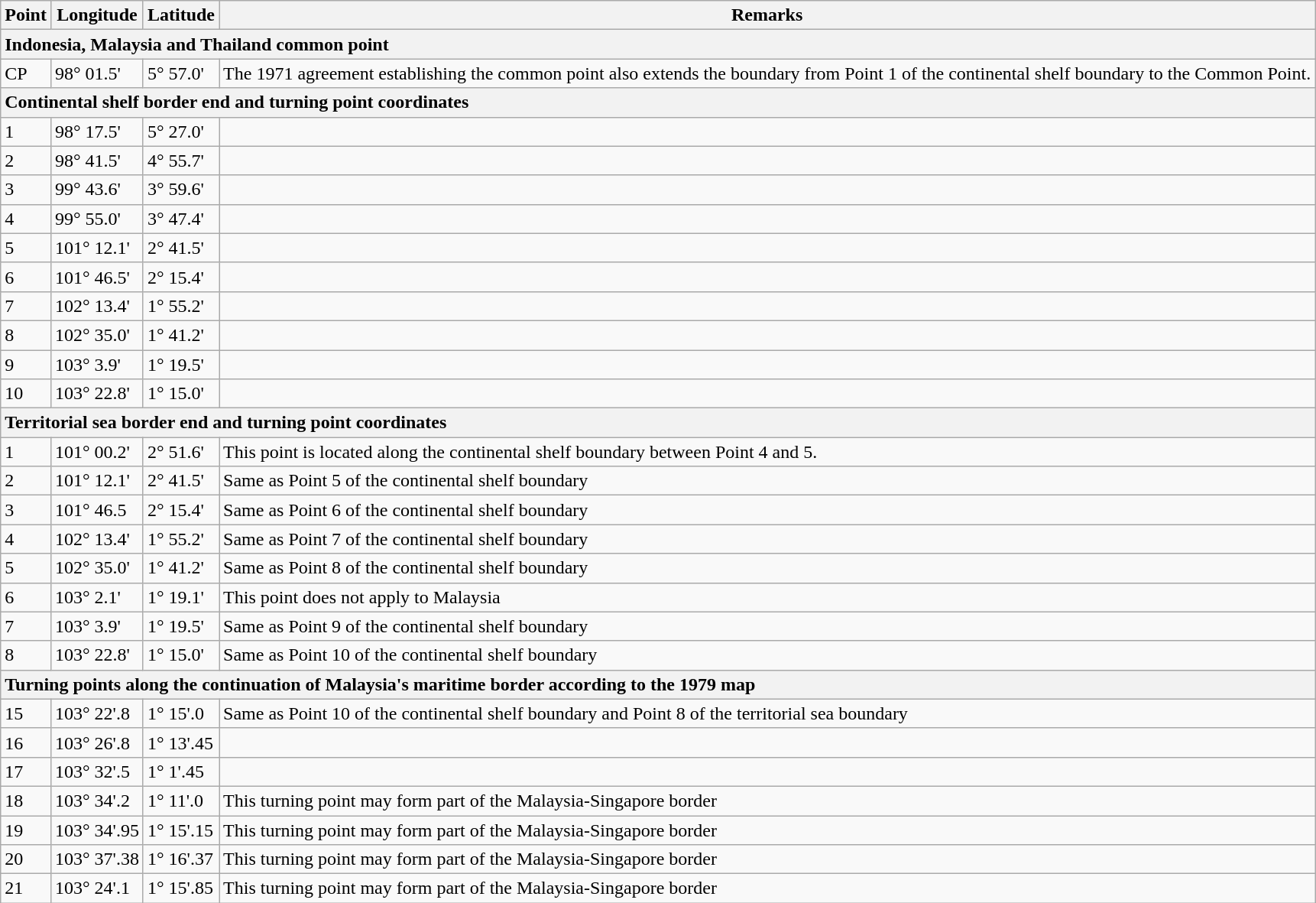<table class="wikitable">
<tr>
<th>Point</th>
<th>Longitude</th>
<th>Latitude</th>
<th>Remarks</th>
</tr>
<tr>
<th colspan="5" style="text-align:left">Indonesia, Malaysia and Thailand common point</th>
</tr>
<tr>
<td>CP</td>
<td>98° 01.5'</td>
<td>5° 57.0'</td>
<td>The 1971 agreement establishing the common point also extends the boundary from Point 1 of the continental shelf boundary to the Common Point.</td>
</tr>
<tr>
<th colspan="5" style="text-align:left">Continental shelf border end and turning point coordinates</th>
</tr>
<tr>
<td>1</td>
<td>98° 17.5'</td>
<td>5° 27.0'</td>
<td></td>
</tr>
<tr>
<td>2</td>
<td>98° 41.5'</td>
<td>4° 55.7'</td>
<td></td>
</tr>
<tr>
<td>3</td>
<td>99° 43.6'</td>
<td>3° 59.6'</td>
<td></td>
</tr>
<tr>
<td>4</td>
<td>99° 55.0'</td>
<td>3° 47.4'</td>
<td></td>
</tr>
<tr>
<td>5</td>
<td>101° 12.1'</td>
<td>2° 41.5'</td>
<td></td>
</tr>
<tr>
<td>6</td>
<td>101° 46.5'</td>
<td>2° 15.4'</td>
<td></td>
</tr>
<tr>
<td>7</td>
<td>102° 13.4'</td>
<td>1° 55.2'</td>
<td></td>
</tr>
<tr>
<td>8</td>
<td>102° 35.0'</td>
<td>1° 41.2'</td>
<td></td>
</tr>
<tr>
<td>9</td>
<td>103° 3.9'</td>
<td>1° 19.5'</td>
<td></td>
</tr>
<tr>
<td>10</td>
<td>103° 22.8'</td>
<td>1° 15.0'</td>
<td></td>
</tr>
<tr>
<th colspan="5" style="text-align:left">Territorial sea border end and turning point coordinates</th>
</tr>
<tr>
<td>1</td>
<td>101° 00.2'</td>
<td>2° 51.6'</td>
<td>This point is located along the continental shelf boundary between Point 4 and 5.</td>
</tr>
<tr>
<td>2</td>
<td>101° 12.1'</td>
<td>2° 41.5'</td>
<td>Same as Point 5 of the continental shelf boundary</td>
</tr>
<tr>
<td>3</td>
<td>101° 46.5</td>
<td>2° 15.4'</td>
<td>Same as Point 6 of the continental shelf boundary</td>
</tr>
<tr>
<td>4</td>
<td>102° 13.4'</td>
<td>1° 55.2'</td>
<td>Same as Point 7 of the continental shelf boundary</td>
</tr>
<tr>
<td>5</td>
<td>102° 35.0'</td>
<td>1° 41.2'</td>
<td>Same as Point 8 of the continental shelf boundary</td>
</tr>
<tr>
<td>6</td>
<td>103° 2.1'</td>
<td>1° 19.1'</td>
<td>This point does not apply to Malaysia</td>
</tr>
<tr>
<td>7</td>
<td>103° 3.9'</td>
<td>1° 19.5'</td>
<td>Same as Point 9 of the continental shelf boundary</td>
</tr>
<tr>
<td>8</td>
<td>103° 22.8'</td>
<td>1° 15.0'</td>
<td>Same as Point 10 of the continental shelf boundary</td>
</tr>
<tr>
<th colspan="5" style="text-align:left">Turning points along the continuation of Malaysia's maritime border according to the 1979 map</th>
</tr>
<tr>
<td>15</td>
<td>103° 22'.8</td>
<td>1° 15'.0</td>
<td>Same as Point 10 of the continental shelf boundary and Point 8 of the territorial sea boundary</td>
</tr>
<tr>
<td>16</td>
<td>103° 26'.8</td>
<td>1° 13'.45</td>
<td></td>
</tr>
<tr>
<td>17</td>
<td>103° 32'.5</td>
<td>1° 1'.45</td>
<td></td>
</tr>
<tr>
<td>18</td>
<td>103° 34'.2</td>
<td>1° 11'.0</td>
<td>This turning point may form part of the Malaysia-Singapore border</td>
</tr>
<tr>
<td>19</td>
<td>103° 34'.95</td>
<td>1° 15'.15</td>
<td>This turning point may form part of the Malaysia-Singapore border</td>
</tr>
<tr>
<td>20</td>
<td>103° 37'.38</td>
<td>1° 16'.37</td>
<td>This turning point may form part of the Malaysia-Singapore border</td>
</tr>
<tr>
<td>21</td>
<td>103° 24'.1</td>
<td>1° 15'.85</td>
<td>This turning point may form part of the Malaysia-Singapore border</td>
</tr>
</table>
